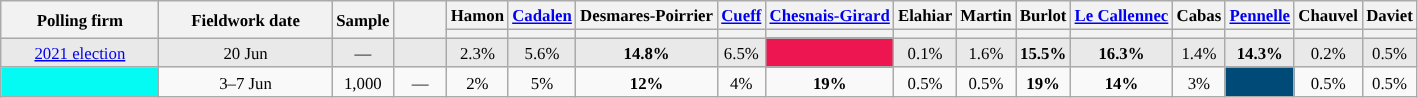<table class="wikitable" style="text-align:center;font-size:70%;line-height:14px;">
<tr>
<th rowspan="2" style="width:100px;">Polling firm</th>
<th rowspan="2" style="width:110px;">Fieldwork date</th>
<th rowspan="2" style="width:35px;">Sample</th>
<th rowspan="2" style="width:30px;"></th>
<th>Hamon<br></th>
<th><a href='#'>Cadalen</a><br></th>
<th>Desmares-Poirrier<br></th>
<th><a href='#'>Cueff</a><br></th>
<th><a href='#'>Chesnais-Girard</a><br></th>
<th>Elahiar<br></th>
<th>Martin<br></th>
<th>Burlot<br></th>
<th><a href='#'>Le Callennec</a><br></th>
<th>Cabas<br></th>
<th><a href='#'>Pennelle</a><br></th>
<th>Chauvel<br></th>
<th>Daviet<br></th>
</tr>
<tr>
<th style="background:"></th>
<th style="background:"></th>
<th style="background:"></th>
<th style="background:"></th>
<th style="background:"></th>
<th style="background:"></th>
<th style="background:"></th>
<th style="background:"></th>
<th style="background:"></th>
<th style="background:"></th>
<th style="background:"></th>
<th style="background:"></th>
<th style="background:"></th>
</tr>
<tr style="background:#E9E9E9;">
<td><a href='#'>2021 election</a></td>
<td data-sort-value="2021-06-20">20 Jun</td>
<td>—</td>
<td></td>
<td>2.3%</td>
<td>5.6%</td>
<td><strong>14.8%</strong></td>
<td>6.5%</td>
<td style="background:#ED1651;"></td>
<td>0.1%</td>
<td>1.6%</td>
<td><strong>15.5%</strong></td>
<td><strong>16.3%</strong></td>
<td>1.4%</td>
<td><strong>14.3%</strong></td>
<td>0.2%</td>
<td>0.5%</td>
</tr>
<tr>
<td style="background:#04FBF4;"></td>
<td>3–7 Jun</td>
<td>1,000</td>
<td>—</td>
<td>2%</td>
<td>5%</td>
<td><strong>12%</strong></td>
<td>4%</td>
<td><strong>19%</strong></td>
<td>0.5%</td>
<td>0.5%</td>
<td><strong>19%</strong></td>
<td><strong>14%</strong></td>
<td>3%</td>
<td style="background:#004A77;"></td>
<td>0.5%</td>
<td>0.5%</td>
</tr>
</table>
